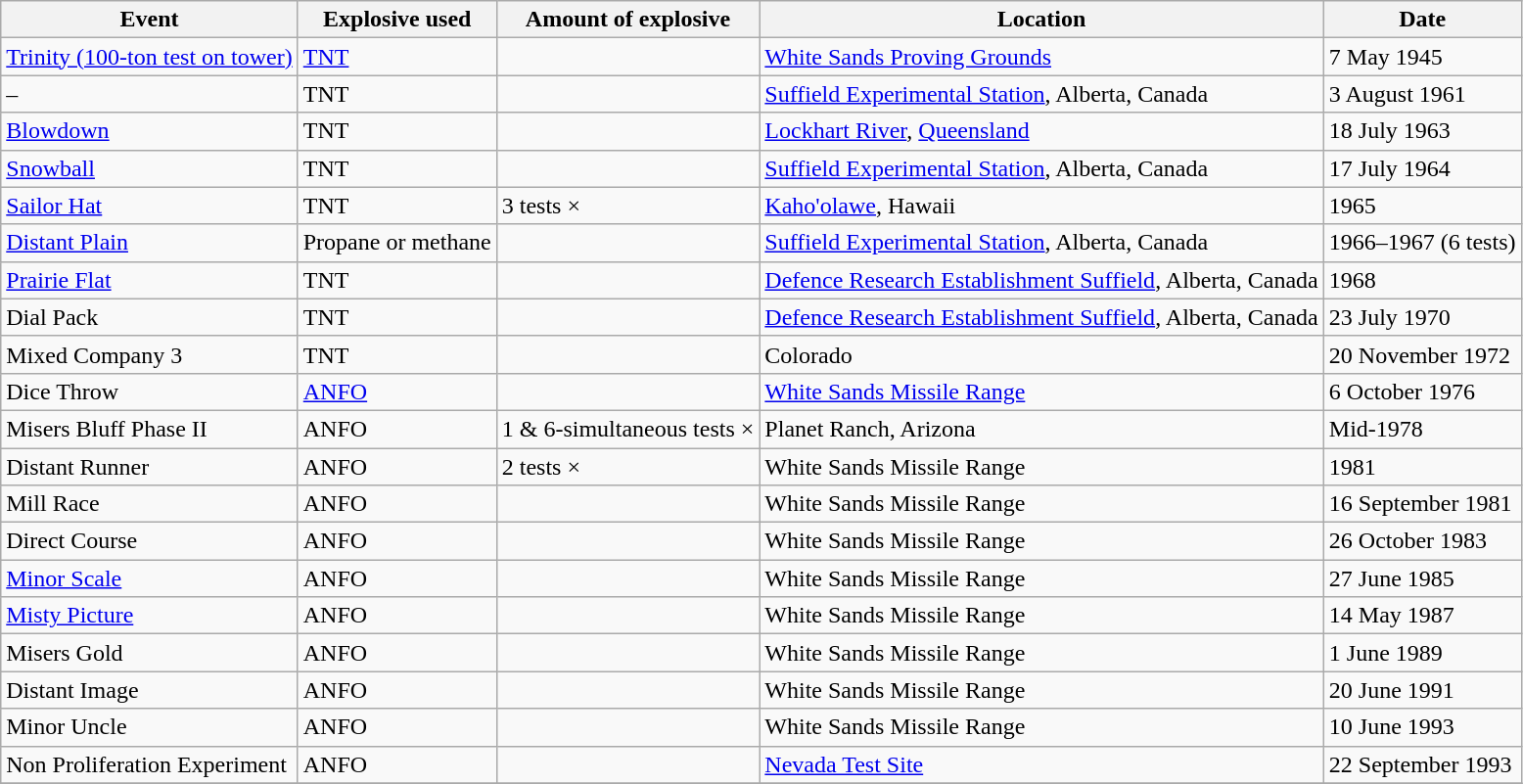<table class="wikitable sortable">
<tr>
<th>Event</th>
<th>Explosive used</th>
<th>Amount of explosive</th>
<th>Location</th>
<th>Date</th>
</tr>
<tr>
<td><a href='#'>Trinity (100-ton test on tower)</a></td>
<td><a href='#'>TNT</a></td>
<td></td>
<td><a href='#'>White Sands Proving Grounds</a></td>
<td>7 May 1945</td>
</tr>
<tr>
<td>–</td>
<td>TNT</td>
<td></td>
<td><a href='#'>Suffield Experimental Station</a>, Alberta, Canada</td>
<td>3 August 1961</td>
</tr>
<tr>
<td><a href='#'>Blowdown</a></td>
<td>TNT</td>
<td></td>
<td><a href='#'>Lockhart River</a>, <a href='#'>Queensland</a></td>
<td>18 July 1963</td>
</tr>
<tr>
<td><a href='#'>Snowball</a></td>
<td>TNT</td>
<td></td>
<td><a href='#'>Suffield Experimental Station</a>, Alberta, Canada</td>
<td>17 July 1964</td>
</tr>
<tr>
<td><a href='#'>Sailor Hat</a></td>
<td>TNT</td>
<td>3 tests × </td>
<td><a href='#'>Kaho'olawe</a>, Hawaii</td>
<td>1965</td>
</tr>
<tr>
<td><a href='#'>Distant Plain</a></td>
<td>Propane or methane</td>
<td></td>
<td><a href='#'>Suffield Experimental Station</a>, Alberta, Canada</td>
<td>1966–1967 (6 tests)</td>
</tr>
<tr>
<td><a href='#'>Prairie Flat</a></td>
<td>TNT</td>
<td></td>
<td><a href='#'>Defence Research Establishment Suffield</a>, Alberta, Canada</td>
<td>1968</td>
</tr>
<tr>
<td>Dial Pack</td>
<td>TNT</td>
<td></td>
<td><a href='#'>Defence Research Establishment Suffield</a>, Alberta, Canada</td>
<td>23 July 1970</td>
</tr>
<tr>
<td>Mixed Company 3</td>
<td>TNT</td>
<td></td>
<td>Colorado</td>
<td>20 November 1972</td>
</tr>
<tr>
<td>Dice Throw</td>
<td><a href='#'>ANFO</a></td>
<td></td>
<td><a href='#'>White Sands Missile Range</a></td>
<td>6 October 1976</td>
</tr>
<tr>
<td>Misers Bluff Phase II</td>
<td>ANFO</td>
<td>1 & 6-simultaneous tests × </td>
<td>Planet Ranch, Arizona</td>
<td>Mid-1978</td>
</tr>
<tr>
<td>Distant Runner</td>
<td>ANFO</td>
<td>2 tests × </td>
<td>White Sands Missile Range</td>
<td>1981</td>
</tr>
<tr>
<td>Mill Race</td>
<td>ANFO</td>
<td></td>
<td>White Sands Missile Range</td>
<td>16 September 1981</td>
</tr>
<tr>
<td>Direct Course</td>
<td>ANFO</td>
<td></td>
<td>White Sands Missile Range</td>
<td>26 October 1983</td>
</tr>
<tr>
<td><a href='#'>Minor Scale</a></td>
<td>ANFO</td>
<td></td>
<td>White Sands Missile Range</td>
<td>27 June 1985</td>
</tr>
<tr>
<td><a href='#'>Misty Picture</a></td>
<td>ANFO</td>
<td></td>
<td>White Sands Missile Range</td>
<td>14 May 1987</td>
</tr>
<tr>
<td>Misers Gold</td>
<td>ANFO</td>
<td></td>
<td>White Sands Missile Range</td>
<td>1 June 1989</td>
</tr>
<tr>
<td>Distant Image</td>
<td>ANFO</td>
<td></td>
<td>White Sands Missile Range</td>
<td>20 June 1991</td>
</tr>
<tr>
<td>Minor Uncle</td>
<td>ANFO</td>
<td></td>
<td>White Sands Missile Range</td>
<td>10 June 1993</td>
</tr>
<tr>
<td>Non Proliferation Experiment</td>
<td>ANFO</td>
<td></td>
<td><a href='#'>Nevada Test Site</a></td>
<td>22 September 1993</td>
</tr>
<tr>
</tr>
</table>
